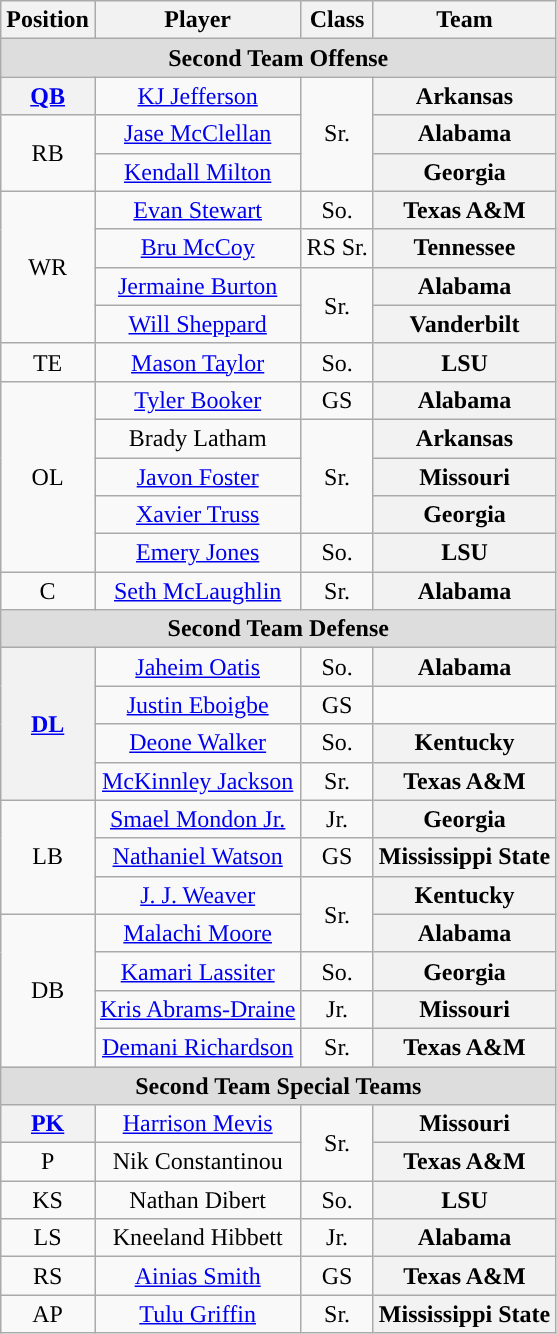<table class="wikitable">
<tr>
<th>Position</th>
<th>Player</th>
<th>Class</th>
<th>Team</th>
</tr>
<tr>
<td colspan="4" style="text-align:center; background:#ddd;"><strong>Second Team Offense</strong></td>
</tr>
<tr style="text-align:center;">
<th rowspan="1"><a href='#'>QB</a></th>
<td><a href='#'>KJ Jefferson</a></td>
<td rowspan=3>Sr.</td>
<th>Arkansas</th>
</tr>
<tr style="text-align:center;">
<td rowspan=2>RB</td>
<td><a href='#'>Jase McClellan</a></td>
<th>Alabama</th>
</tr>
<tr style="text-align:center;">
<td><a href='#'>Kendall Milton</a></td>
<th>Georgia</th>
</tr>
<tr style="text-align:center;">
<td rowspan=4>WR</td>
<td><a href='#'>Evan Stewart</a></td>
<td>So.</td>
<th>Texas A&M</th>
</tr>
<tr style="text-align:center;">
<td><a href='#'>Bru McCoy</a></td>
<td>RS Sr.</td>
<th>Tennessee</th>
</tr>
<tr style="text-align:center;">
<td><a href='#'>Jermaine Burton</a></td>
<td rowspan=2>Sr.</td>
<th>Alabama</th>
</tr>
<tr style="text-align:center;">
<td><a href='#'>Will Sheppard</a></td>
<th>Vanderbilt</th>
</tr>
<tr style="text-align:center;">
<td>TE</td>
<td><a href='#'>Mason Taylor</a></td>
<td>So.</td>
<th>LSU</th>
</tr>
<tr style="text-align:center;">
<td rowspan=5>OL</td>
<td><a href='#'>Tyler Booker</a></td>
<td>GS</td>
<th>Alabama</th>
</tr>
<tr style="text-align:center;">
<td>Brady Latham</td>
<td rowspan=3>Sr.</td>
<th>Arkansas</th>
</tr>
<tr style="text-align:center;">
<td><a href='#'>Javon Foster</a></td>
<th>Missouri</th>
</tr>
<tr style="text-align:center;">
<td><a href='#'>Xavier Truss</a></td>
<th>Georgia</th>
</tr>
<tr style="text-align:center;">
<td><a href='#'>Emery Jones</a></td>
<td>So.</td>
<th>LSU</th>
</tr>
<tr style="text-align:center;">
<td>C</td>
<td><a href='#'>Seth McLaughlin</a></td>
<td>Sr.</td>
<th>Alabama</th>
</tr>
<tr style="text-align:center;">
<td colspan="4" style="text-align:center; background:#ddd;"><strong>Second Team Defense</strong></td>
</tr>
<tr style="text-align:center;">
<th rowspan="4"><a href='#'>DL</a></th>
<td><a href='#'>Jaheim Oatis</a></td>
<td>So.</td>
<th>Alabama</th>
</tr>
<tr style="text-align:center;">
<td><a href='#'>Justin Eboigbe</a></td>
<td>GS</td>
</tr>
<tr style="text-align:center;">
<td><a href='#'>Deone Walker</a></td>
<td>So.</td>
<th>Kentucky</th>
</tr>
<tr style="text-align:center;">
<td><a href='#'>McKinnley Jackson</a></td>
<td>Sr.</td>
<th>Texas A&M</th>
</tr>
<tr style="text-align:center;">
<td rowspan=3>LB</td>
<td><a href='#'>Smael Mondon Jr.</a></td>
<td>Jr.</td>
<th>Georgia</th>
</tr>
<tr style="text-align:center;">
<td><a href='#'>Nathaniel Watson</a></td>
<td>GS</td>
<th>Mississippi State</th>
</tr>
<tr style="text-align:center;">
<td><a href='#'>J. J. Weaver</a></td>
<td rowspan=2>Sr.</td>
<th>Kentucky</th>
</tr>
<tr style="text-align:center;">
<td rowspan=4>DB</td>
<td><a href='#'>Malachi Moore</a></td>
<th>Alabama</th>
</tr>
<tr style="text-align:center;">
<td><a href='#'>Kamari Lassiter</a></td>
<td>So.</td>
<th>Georgia</th>
</tr>
<tr style="text-align:center;">
<td><a href='#'>Kris Abrams-Draine</a></td>
<td>Jr.</td>
<th>Missouri</th>
</tr>
<tr style="text-align:center;">
<td><a href='#'>Demani Richardson</a></td>
<td>Sr.</td>
<th>Texas A&M</th>
</tr>
<tr style="text-align:center;">
<td colspan="4" style="text-align:center; background:#ddd;"><strong>Second Team Special Teams</strong></td>
</tr>
<tr style="text-align:center;">
<th rowspan="1"><a href='#'>PK</a></th>
<td><a href='#'>Harrison Mevis</a></td>
<td rowspan=2>Sr.</td>
<th>Missouri</th>
</tr>
<tr style="text-align:center;">
<td>P</td>
<td>Nik Constantinou</td>
<th>Texas A&M</th>
</tr>
<tr style="text-align:center;">
<td>KS</td>
<td>Nathan Dibert</td>
<td>So.</td>
<th>LSU</th>
</tr>
<tr style="text-align:center;">
<td>LS</td>
<td>Kneeland Hibbett</td>
<td>Jr.</td>
<th>Alabama</th>
</tr>
<tr style="text-align:center;">
<td>RS</td>
<td><a href='#'>Ainias Smith</a></td>
<td>GS</td>
<th>Texas A&M</th>
</tr>
<tr style="text-align:center;">
<td>AP</td>
<td><a href='#'>Tulu Griffin</a></td>
<td>Sr.</td>
<th>Mississippi State</th>
</tr>
</table>
